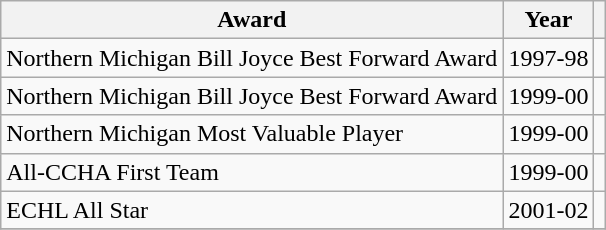<table class="wikitable">
<tr>
<th>Award</th>
<th>Year</th>
<th></th>
</tr>
<tr>
<td>Northern Michigan Bill Joyce Best Forward Award</td>
<td>1997-98</td>
<td></td>
</tr>
<tr>
<td>Northern Michigan Bill Joyce Best Forward Award</td>
<td>1999-00</td>
<td></td>
</tr>
<tr>
<td>Northern Michigan  Most Valuable Player</td>
<td>1999-00</td>
<td></td>
</tr>
<tr>
<td>All-CCHA First Team</td>
<td>1999-00</td>
<td></td>
</tr>
<tr>
<td>ECHL All Star</td>
<td>2001-02</td>
<td></td>
</tr>
<tr>
</tr>
</table>
